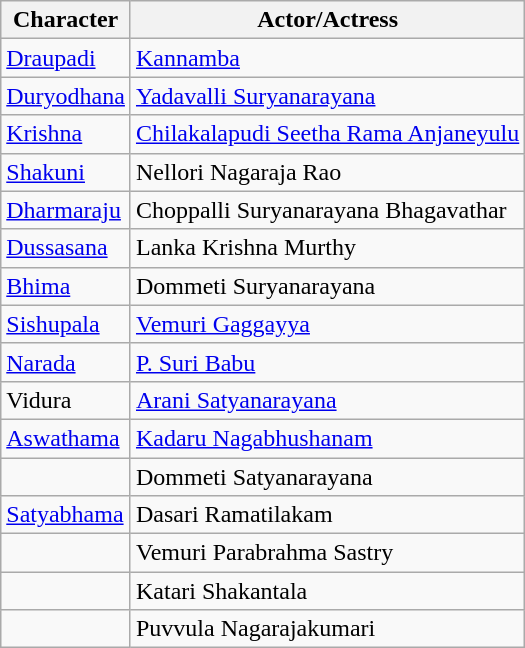<table class="wikitable">
<tr>
<th>Character</th>
<th>Actor/Actress</th>
</tr>
<tr>
<td><a href='#'>Draupadi</a></td>
<td><a href='#'>Kannamba</a></td>
</tr>
<tr>
<td><a href='#'>Duryodhana</a></td>
<td><a href='#'>Yadavalli Suryanarayana</a></td>
</tr>
<tr>
<td><a href='#'>Krishna</a></td>
<td><a href='#'>Chilakalapudi Seetha Rama Anjaneyulu</a></td>
</tr>
<tr>
<td><a href='#'>Shakuni</a></td>
<td>Nellori Nagaraja Rao</td>
</tr>
<tr>
<td><a href='#'>Dharmaraju</a></td>
<td>Choppalli Suryanarayana Bhagavathar</td>
</tr>
<tr>
<td><a href='#'>Dussasana</a></td>
<td>Lanka Krishna Murthy</td>
</tr>
<tr>
<td><a href='#'>Bhima</a></td>
<td>Dommeti Suryanarayana</td>
</tr>
<tr>
<td><a href='#'>Sishupala</a></td>
<td><a href='#'>Vemuri Gaggayya</a></td>
</tr>
<tr>
<td><a href='#'>Narada</a></td>
<td><a href='#'>P. Suri Babu</a></td>
</tr>
<tr>
<td>Vidura</td>
<td><a href='#'>Arani Satyanarayana</a></td>
</tr>
<tr>
<td><a href='#'>Aswathama</a></td>
<td><a href='#'>Kadaru Nagabhushanam</a></td>
</tr>
<tr>
<td></td>
<td>Dommeti Satyanarayana</td>
</tr>
<tr>
<td><a href='#'>Satyabhama</a></td>
<td>Dasari Ramatilakam</td>
</tr>
<tr>
<td></td>
<td>Vemuri Parabrahma Sastry</td>
</tr>
<tr>
<td></td>
<td>Katari Shakantala</td>
</tr>
<tr>
<td></td>
<td>Puvvula Nagarajakumari</td>
</tr>
</table>
